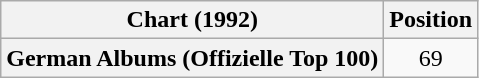<table class="wikitable plainrowheaders" style="text-align:center">
<tr>
<th scope="col">Chart (1992)</th>
<th scope="col">Position</th>
</tr>
<tr>
<th scope="row">German Albums (Offizielle Top 100)</th>
<td>69</td>
</tr>
</table>
